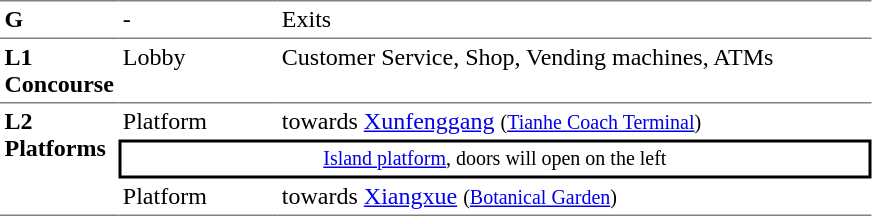<table table border=0 cellspacing=0 cellpadding=3>
<tr>
<td style="vertical-align:top; border-bottom:solid 0 gray; border-top:solid 1px gray; width:50px;"><strong>G</strong></td>
<td style="vertical-align:top; border-bottom:solid 0 gray; border-top:solid 1px gray; width:100px;">-</td>
<td style="vertical-align:top; border-bottom:solid 0 gray; border-top:solid 1px gray; width:390px;">Exits</td>
</tr>
<tr style="vertical-align:top;">
<td style="border-bottom:solid 0 gray; border-top:solid 1px gray; width:50px;"><strong>L1<br>Concourse</strong></td>
<td style="border-bottom:solid 0 gray; border-top:solid 1px gray; width:100px;">Lobby</td>
<td style="border-bottom:solid 0 gray; border-top:solid 1px gray; width:390px;">Customer Service, Shop, Vending machines, ATMs</td>
</tr>
<tr>
<td style="vertical-align:top; border-bottom:solid 1px gray; border-top:solid 1px gray; width:50px;" rowspan="3"><strong>L2<br>Platforms</strong></td>
<td style="border-top:solid 1px gray;">Platform </td>
<td style="border-top:solid 1px gray;">  towards <a href='#'>Xunfenggang</a> <small>(<a href='#'>Tianhe Coach Terminal</a>)</small></td>
</tr>
<tr>
<td style="border-top:solid 2px black;border-right:solid 2px black;border-left:solid 2px black;border-bottom:solid 2px black;font-size:smaller;text-align:center;" colspan=2><a href='#'>Island platform</a>, doors will open on the left</td>
</tr>
<tr>
<td style="border-bottom:solid 1px gray;">Platform </td>
<td style="border-bottom:solid 1px gray;"> towards <a href='#'>Xiangxue</a> <small>(<a href='#'>Botanical Garden</a>)</small> </td>
</tr>
</table>
